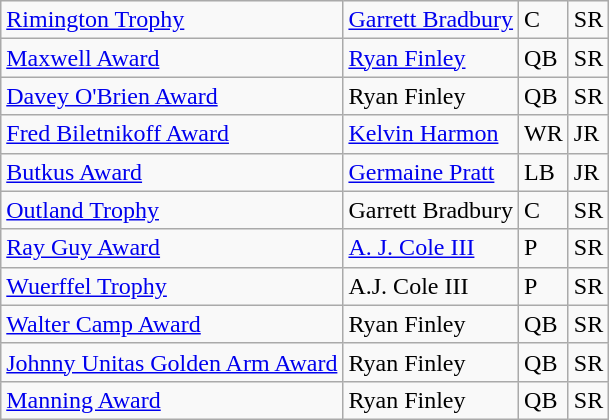<table class="wikitable">
<tr>
<td><a href='#'>Rimington Trophy</a></td>
<td><a href='#'>Garrett Bradbury</a></td>
<td>C</td>
<td>SR</td>
</tr>
<tr>
<td><a href='#'>Maxwell Award</a></td>
<td><a href='#'>Ryan Finley</a></td>
<td>QB</td>
<td>SR</td>
</tr>
<tr>
<td><a href='#'>Davey O'Brien Award</a></td>
<td>Ryan Finley</td>
<td>QB</td>
<td>SR</td>
</tr>
<tr>
<td><a href='#'>Fred Biletnikoff Award</a></td>
<td><a href='#'>Kelvin Harmon</a></td>
<td>WR</td>
<td>JR</td>
</tr>
<tr>
<td><a href='#'>Butkus Award</a></td>
<td><a href='#'>Germaine Pratt</a></td>
<td>LB</td>
<td>JR</td>
</tr>
<tr>
<td><a href='#'>Outland Trophy</a></td>
<td>Garrett Bradbury</td>
<td>C</td>
<td>SR</td>
</tr>
<tr>
<td><a href='#'>Ray Guy Award</a></td>
<td><a href='#'>A. J. Cole III</a></td>
<td>P</td>
<td>SR</td>
</tr>
<tr>
<td><a href='#'>Wuerffel Trophy</a></td>
<td>A.J. Cole III</td>
<td>P</td>
<td>SR</td>
</tr>
<tr>
<td><a href='#'>Walter Camp Award</a></td>
<td>Ryan Finley</td>
<td>QB</td>
<td>SR</td>
</tr>
<tr>
<td><a href='#'>Johnny Unitas Golden Arm Award</a></td>
<td>Ryan Finley</td>
<td>QB</td>
<td>SR</td>
</tr>
<tr>
<td><a href='#'>Manning Award</a></td>
<td>Ryan Finley</td>
<td>QB</td>
<td>SR</td>
</tr>
</table>
